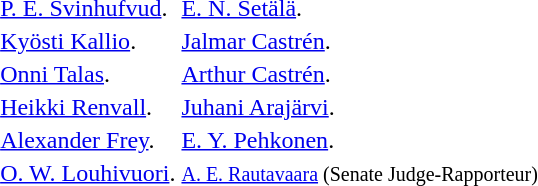<table style="margin-left: auto; margin-right: auto; border: 0;">
<tr>
<td style="text-align:center;" colspan="2"></td>
</tr>
<tr style="margin-left: auto; margin-right: auto; border: 0;"|>
<td><a href='#'>P. E. Svinhufvud</a>.</td>
<td><a href='#'>E. N. Setälä</a>.</td>
</tr>
<tr>
<td><a href='#'>Kyösti Kallio</a>.</td>
<td><a href='#'>Jalmar Castrén</a>.</td>
</tr>
<tr>
<td><a href='#'>Onni Talas</a>.</td>
<td><a href='#'>Arthur Castrén</a>.</td>
</tr>
<tr>
<td><a href='#'>Heikki Renvall</a>.</td>
<td><a href='#'>Juhani Arajärvi</a>.</td>
</tr>
<tr>
<td><a href='#'>Alexander Frey</a>.</td>
<td><a href='#'>E. Y. Pehkonen</a>.</td>
</tr>
<tr>
<td><a href='#'>O. W. Louhivuori</a>.</td>
<td><small><a href='#'>A. E. Rautavaara</a> (Senate Judge-Rapporteur)</small></td>
</tr>
</table>
